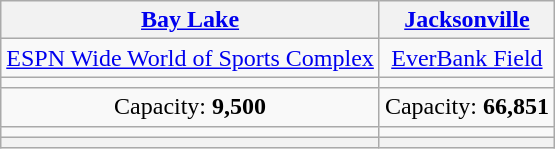<table class="wikitable" style="text-align:center">
<tr>
<th><a href='#'>Bay Lake</a></th>
<th><a href='#'>Jacksonville</a></th>
</tr>
<tr>
<td><a href='#'>ESPN Wide World of Sports Complex</a></td>
<td><a href='#'>EverBank Field</a></td>
</tr>
<tr>
<td><small></small></td>
<td><small></small></td>
</tr>
<tr>
<td>Capacity: <strong>9,500</strong></td>
<td>Capacity: <strong>66,851</strong></td>
</tr>
<tr>
<td></td>
<td></td>
</tr>
<tr>
<th></th>
<th></th>
</tr>
</table>
